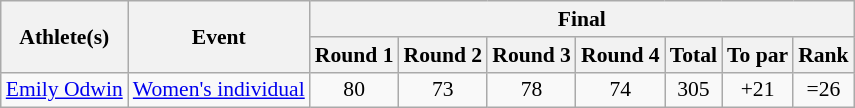<table class="wikitable" border="1" style="font-size:90%;text-align:center">
<tr>
<th rowspan=2>Athlete(s)</th>
<th rowspan=2>Event</th>
<th colspan=7>Final</th>
</tr>
<tr>
<th>Round 1</th>
<th>Round 2</th>
<th>Round 3</th>
<th>Round 4</th>
<th>Total</th>
<th>To par</th>
<th>Rank</th>
</tr>
<tr>
<td align=left><a href='#'>Emily Odwin</a></td>
<td align=left><a href='#'>Women's individual</a></td>
<td>80</td>
<td>73</td>
<td>78</td>
<td>74</td>
<td>305</td>
<td>+21</td>
<td>=26</td>
</tr>
</table>
